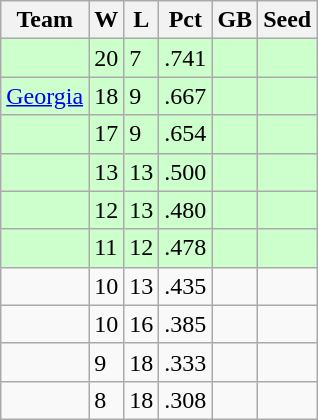<table class="wikitable">
<tr>
<th>Team</th>
<th>W</th>
<th>L</th>
<th>Pct</th>
<th>GB</th>
<th>Seed</th>
</tr>
<tr bgcolor=ccffcc>
<td></td>
<td>20</td>
<td>7</td>
<td>.741</td>
<td></td>
<td></td>
</tr>
<tr bgcolor=ccffcc>
<td><a href='#'>Georgia</a></td>
<td>18</td>
<td>9</td>
<td>.667</td>
<td></td>
<td></td>
</tr>
<tr bgcolor=ccffcc>
<td></td>
<td>17</td>
<td>9</td>
<td>.654</td>
<td></td>
<td></td>
</tr>
<tr bgcolor=ccffcc>
<td></td>
<td>13</td>
<td>13</td>
<td>.500</td>
<td></td>
<td></td>
</tr>
<tr bgcolor=ccffcc>
<td></td>
<td>12</td>
<td>13</td>
<td>.480</td>
<td></td>
<td></td>
</tr>
<tr bgcolor=ccffcc>
<td></td>
<td>11</td>
<td>12</td>
<td>.478</td>
<td></td>
<td></td>
</tr>
<tr>
<td></td>
<td>10</td>
<td>13</td>
<td>.435</td>
<td></td>
<td></td>
</tr>
<tr>
<td></td>
<td>10</td>
<td>16</td>
<td>.385</td>
<td></td>
<td></td>
</tr>
<tr>
<td></td>
<td>9</td>
<td>18</td>
<td>.333</td>
<td></td>
<td></td>
</tr>
<tr>
<td></td>
<td>8</td>
<td>18</td>
<td>.308</td>
<td></td>
<td></td>
</tr>
</table>
